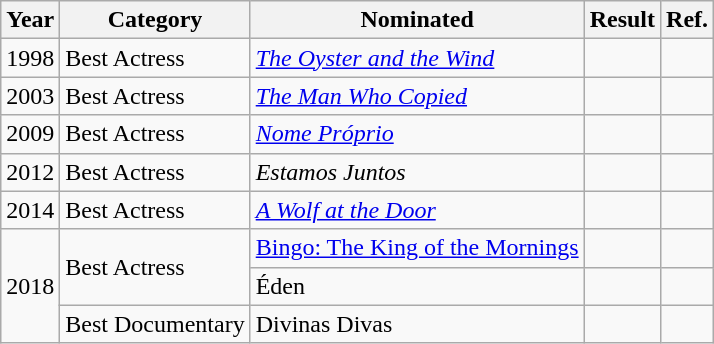<table class="wikitable">
<tr>
<th>Year</th>
<th>Category</th>
<th>Nominated</th>
<th>Result</th>
<th>Ref.</th>
</tr>
<tr>
<td>1998</td>
<td>Best Actress</td>
<td><em><a href='#'>The Oyster and the Wind</a></em></td>
<td></td>
<td></td>
</tr>
<tr>
<td>2003</td>
<td>Best Actress</td>
<td><em><a href='#'>The Man Who Copied</a></em></td>
<td></td>
<td></td>
</tr>
<tr>
<td>2009</td>
<td>Best Actress</td>
<td><em><a href='#'>Nome Próprio</a></em></td>
<td></td>
<td></td>
</tr>
<tr>
<td>2012</td>
<td>Best Actress</td>
<td><em>Estamos Juntos</em></td>
<td></td>
<td></td>
</tr>
<tr>
<td>2014</td>
<td>Best Actress</td>
<td><em><a href='#'>A Wolf at the Door</a></td>
<td></td>
<td></td>
</tr>
<tr>
<td rowspan=3>2018</td>
<td rowspan=2>Best Actress</td>
<td></em><a href='#'>Bingo: The King of the Mornings</a><em></td>
<td></td>
<td></td>
</tr>
<tr>
<td></em>Éden<em></td>
<td></td>
<td></td>
</tr>
<tr>
<td>Best Documentary</td>
<td></em>Divinas Divas<em></td>
<td></td>
<td></td>
</tr>
</table>
